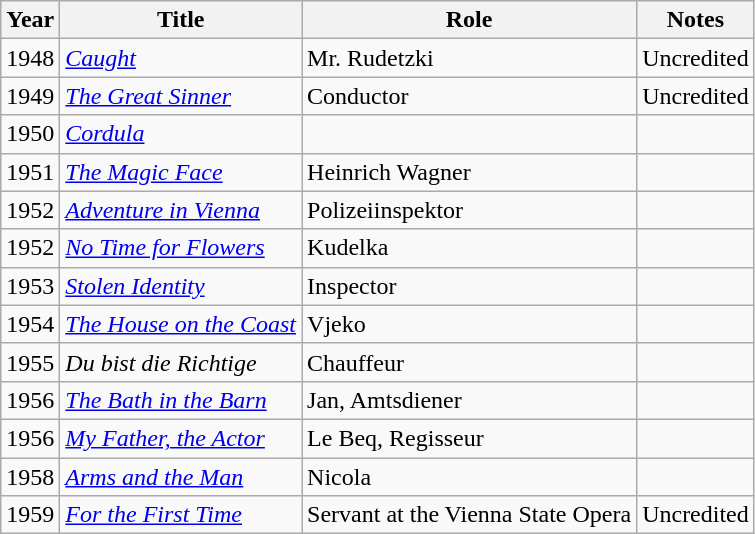<table class="wikitable">
<tr>
<th>Year</th>
<th>Title</th>
<th>Role</th>
<th>Notes</th>
</tr>
<tr>
<td>1948</td>
<td><em><a href='#'>Caught</a></em></td>
<td>Mr. Rudetzki</td>
<td>Uncredited</td>
</tr>
<tr>
<td>1949</td>
<td><em><a href='#'>The Great Sinner</a></em></td>
<td>Conductor</td>
<td>Uncredited</td>
</tr>
<tr>
<td>1950</td>
<td><em><a href='#'>Cordula</a></em></td>
<td></td>
<td></td>
</tr>
<tr>
<td>1951</td>
<td><em><a href='#'>The Magic Face</a></em></td>
<td>Heinrich Wagner</td>
<td></td>
</tr>
<tr>
<td>1952</td>
<td><em><a href='#'>Adventure in Vienna</a></em></td>
<td>Polizeiinspektor</td>
<td></td>
</tr>
<tr>
<td>1952</td>
<td><em><a href='#'>No Time for Flowers</a></em></td>
<td>Kudelka</td>
<td></td>
</tr>
<tr>
<td>1953</td>
<td><em><a href='#'>Stolen Identity</a></em></td>
<td>Inspector</td>
<td></td>
</tr>
<tr>
<td>1954</td>
<td><em><a href='#'>The House on the Coast</a></em></td>
<td>Vjeko</td>
<td></td>
</tr>
<tr>
<td>1955</td>
<td><em>Du bist die Richtige</em></td>
<td>Chauffeur</td>
<td></td>
</tr>
<tr>
<td>1956</td>
<td><em><a href='#'>The Bath in the Barn</a></em></td>
<td>Jan, Amtsdiener</td>
<td></td>
</tr>
<tr>
<td>1956</td>
<td><em><a href='#'>My Father, the Actor</a></em></td>
<td>Le Beq, Regisseur</td>
<td></td>
</tr>
<tr>
<td>1958</td>
<td><em><a href='#'>Arms and the Man</a></em></td>
<td>Nicola</td>
<td></td>
</tr>
<tr>
<td>1959</td>
<td><em><a href='#'>For the First Time</a></em></td>
<td>Servant at the Vienna State Opera</td>
<td>Uncredited</td>
</tr>
</table>
